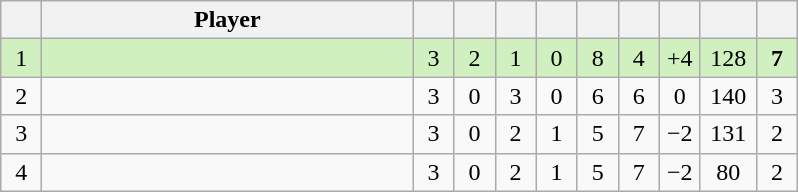<table class="wikitable" style="text-align:center; margin: 1em auto 1em auto, align:left">
<tr>
<th width=20></th>
<th width=240>Player</th>
<th width=20></th>
<th width=20></th>
<th width=20></th>
<th width=20></th>
<th width=20></th>
<th width=20></th>
<th width=20></th>
<th width=30></th>
<th width=20></th>
</tr>
<tr style="background:#D0F0C0;">
<td>1</td>
<td align=left></td>
<td>3</td>
<td>2</td>
<td>1</td>
<td>0</td>
<td>8</td>
<td>4</td>
<td>+4</td>
<td>128</td>
<td><strong>7</strong></td>
</tr>
<tr style=>
<td>2</td>
<td align=left></td>
<td>3</td>
<td>0</td>
<td>3</td>
<td>0</td>
<td>6</td>
<td>6</td>
<td>0</td>
<td>140</td>
<td>3</td>
</tr>
<tr style=>
<td>3</td>
<td align=left></td>
<td>3</td>
<td>0</td>
<td>2</td>
<td>1</td>
<td>5</td>
<td>7</td>
<td>−2</td>
<td>131</td>
<td>2</td>
</tr>
<tr style=>
<td>4</td>
<td align=left></td>
<td>3</td>
<td>0</td>
<td>2</td>
<td>1</td>
<td>5</td>
<td>7</td>
<td>−2</td>
<td>80</td>
<td>2</td>
</tr>
</table>
